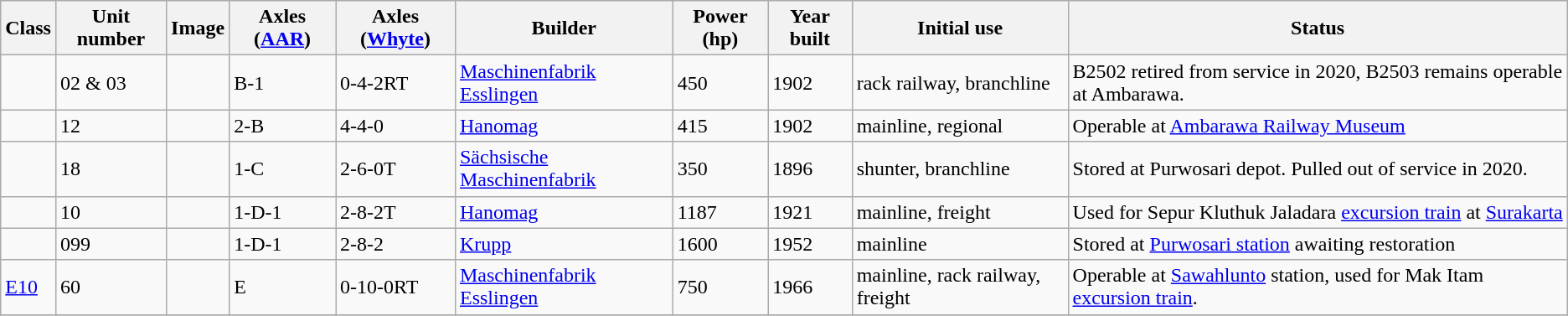<table class="wikitable">
<tr>
<th>Class</th>
<th>Unit number</th>
<th>Image</th>
<th>Axles (<a href='#'>AAR</a>)</th>
<th>Axles (<a href='#'>Whyte</a>)</th>
<th>Builder</th>
<th>Power (hp)</th>
<th>Year built</th>
<th>Initial use</th>
<th>Status</th>
</tr>
<tr>
<td></td>
<td>02 & 03</td>
<td></td>
<td>B-1</td>
<td>0-4-2RT</td>
<td> <a href='#'>Maschinenfabrik Esslingen</a></td>
<td>450</td>
<td>1902</td>
<td>rack railway, branchline</td>
<td>B2502 retired from service in 2020, B2503 remains operable at Ambarawa.</td>
</tr>
<tr>
<td></td>
<td>12</td>
<td></td>
<td>2-B</td>
<td>4-4-0</td>
<td> <a href='#'>Hanomag</a></td>
<td>415</td>
<td>1902</td>
<td>mainline, regional</td>
<td>Operable at <a href='#'>Ambarawa Railway Museum</a></td>
</tr>
<tr>
<td></td>
<td>18</td>
<td></td>
<td>1-C</td>
<td>2-6-0T</td>
<td> <a href='#'>Sächsische Maschinenfabrik</a></td>
<td>350</td>
<td>1896</td>
<td>shunter, branchline</td>
<td>Stored at Purwosari depot. Pulled out of service in 2020.</td>
</tr>
<tr>
<td></td>
<td>10</td>
<td></td>
<td>1-D-1</td>
<td>2-8-2T</td>
<td> <a href='#'>Hanomag</a></td>
<td>1187</td>
<td>1921</td>
<td>mainline, freight</td>
<td>Used for Sepur Kluthuk Jaladara <a href='#'>excursion train</a> at <a href='#'>Surakarta</a></td>
</tr>
<tr>
<td></td>
<td>099</td>
<td></td>
<td>1-D-1</td>
<td>2-8-2</td>
<td> <a href='#'>Krupp</a></td>
<td>1600</td>
<td>1952</td>
<td>mainline</td>
<td>Stored at <a href='#'>Purwosari station</a> awaiting restoration</td>
</tr>
<tr>
<td><a href='#'>E10</a></td>
<td>60</td>
<td></td>
<td>E</td>
<td>0-10-0RT</td>
<td> <a href='#'>Maschinenfabrik Esslingen</a></td>
<td>750</td>
<td>1966</td>
<td>mainline, rack railway, freight</td>
<td>Operable at <a href='#'>Sawahlunto</a> station, used for Mak Itam <a href='#'>excursion train</a>.</td>
</tr>
<tr>
</tr>
</table>
